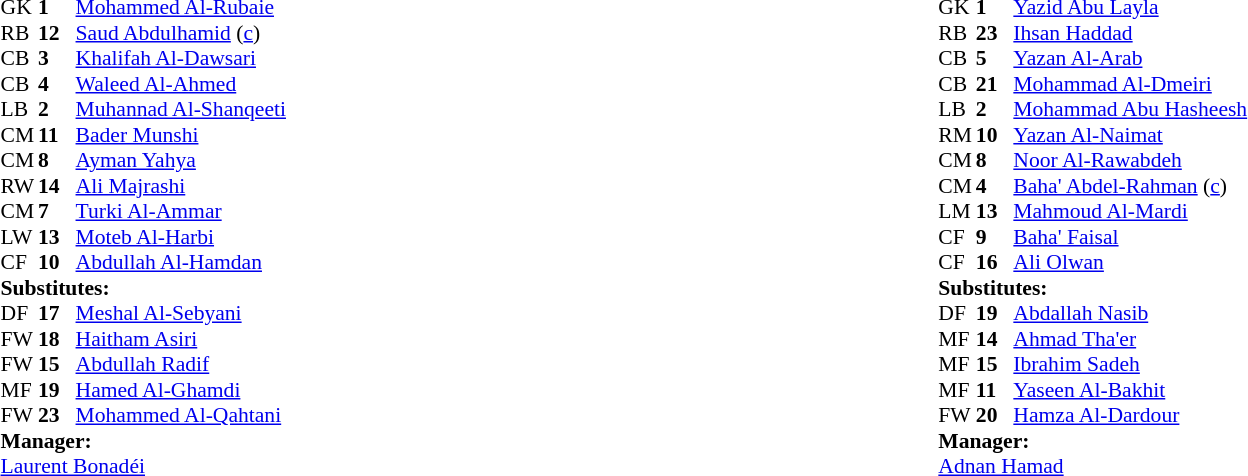<table width="100%">
<tr>
<td valign="top" width="50%"><br><table style="font-size: 90%" cellspacing="0" cellpadding="0" align=center>
<tr>
<th width=25></th>
<th width=25></th>
</tr>
<tr>
<td>GK</td>
<td><strong>1</strong></td>
<td><a href='#'>Mohammed Al-Rubaie</a></td>
</tr>
<tr>
<td>RB</td>
<td><strong>12</strong></td>
<td><a href='#'>Saud Abdulhamid</a> (<a href='#'>c</a>)</td>
</tr>
<tr>
<td>CB</td>
<td><strong>3</strong></td>
<td><a href='#'>Khalifah Al-Dawsari</a></td>
<td></td>
</tr>
<tr>
<td>CB</td>
<td><strong>4</strong></td>
<td><a href='#'>Waleed Al-Ahmed</a></td>
</tr>
<tr>
<td>LB</td>
<td><strong>2</strong></td>
<td><a href='#'>Muhannad Al-Shanqeeti</a></td>
<td></td>
<td></td>
</tr>
<tr>
<td>CM</td>
<td><strong>11</strong></td>
<td><a href='#'>Bader Munshi</a></td>
<td></td>
<td></td>
</tr>
<tr>
<td>CM</td>
<td><strong>8</strong></td>
<td><a href='#'>Ayman Yahya</a></td>
</tr>
<tr>
<td>RW</td>
<td><strong>14</strong></td>
<td><a href='#'>Ali Majrashi</a></td>
<td></td>
<td></td>
</tr>
<tr>
<td>CM</td>
<td><strong>7</strong></td>
<td><a href='#'>Turki Al-Ammar</a></td>
<td></td>
<td></td>
</tr>
<tr>
<td>LW</td>
<td><strong>13</strong></td>
<td><a href='#'>Moteb Al-Harbi</a></td>
</tr>
<tr>
<td>CF</td>
<td><strong>10</strong></td>
<td><a href='#'>Abdullah Al-Hamdan</a></td>
<td></td>
<td></td>
</tr>
<tr>
<td colspan=3><strong>Substitutes:</strong></td>
</tr>
<tr>
<td>DF</td>
<td><strong>17</strong></td>
<td><a href='#'>Meshal Al-Sebyani</a></td>
<td></td>
<td></td>
</tr>
<tr>
<td>FW</td>
<td><strong>18</strong></td>
<td><a href='#'>Haitham Asiri</a></td>
<td></td>
<td></td>
</tr>
<tr>
<td>FW</td>
<td><strong>15</strong></td>
<td><a href='#'>Abdullah Radif</a></td>
<td></td>
<td></td>
</tr>
<tr>
<td>MF</td>
<td><strong>19</strong></td>
<td><a href='#'>Hamed Al-Ghamdi</a></td>
<td></td>
<td></td>
</tr>
<tr>
<td>FW</td>
<td><strong>23</strong></td>
<td><a href='#'>Mohammed Al-Qahtani</a></td>
<td></td>
<td></td>
</tr>
<tr>
<td colspan=3><strong>Manager:</strong></td>
</tr>
<tr>
<td colspan=3> <a href='#'>Laurent Bonadéi</a></td>
</tr>
</table>
</td>
<td valign="top"></td>
<td valign="top" width="50%"><br><table style="font-size: 90%" cellspacing="0" cellpadding="0" align="center">
<tr>
<th width=25></th>
<th width=25></th>
</tr>
<tr>
<td>GK</td>
<td><strong>1</strong></td>
<td><a href='#'>Yazid Abu Layla</a></td>
</tr>
<tr>
<td>RB</td>
<td><strong>23</strong></td>
<td><a href='#'>Ihsan Haddad</a></td>
<td></td>
</tr>
<tr>
<td>CB</td>
<td><strong>5</strong></td>
<td><a href='#'>Yazan Al-Arab</a></td>
</tr>
<tr>
<td>CB</td>
<td><strong>21</strong></td>
<td><a href='#'>Mohammad Al-Dmeiri</a></td>
<td></td>
<td></td>
</tr>
<tr>
<td>LB</td>
<td><strong>2</strong></td>
<td><a href='#'>Mohammad Abu Hasheesh</a></td>
</tr>
<tr>
<td>RM</td>
<td><strong>10</strong></td>
<td><a href='#'>Yazan Al-Naimat</a></td>
<td></td>
<td></td>
</tr>
<tr>
<td>CM</td>
<td><strong>8</strong></td>
<td><a href='#'>Noor Al-Rawabdeh</a></td>
</tr>
<tr>
<td>CM</td>
<td><strong>4</strong></td>
<td><a href='#'>Baha' Abdel-Rahman</a> (<a href='#'>c</a>)</td>
<td></td>
<td></td>
</tr>
<tr>
<td>LM</td>
<td><strong>13</strong></td>
<td><a href='#'>Mahmoud Al-Mardi</a></td>
<td></td>
<td></td>
</tr>
<tr>
<td>CF</td>
<td><strong>9</strong></td>
<td><a href='#'>Baha' Faisal</a></td>
<td></td>
<td></td>
</tr>
<tr>
<td>CF</td>
<td><strong>16</strong></td>
<td><a href='#'>Ali Olwan</a></td>
</tr>
<tr>
<td colspan=3><strong>Substitutes:</strong></td>
</tr>
<tr>
<td>DF</td>
<td><strong>19</strong></td>
<td><a href='#'>Abdallah Nasib</a></td>
<td></td>
<td></td>
</tr>
<tr>
<td>MF</td>
<td><strong>14</strong></td>
<td><a href='#'>Ahmad Tha'er</a></td>
<td></td>
<td></td>
</tr>
<tr>
<td>MF</td>
<td><strong>15</strong></td>
<td><a href='#'>Ibrahim Sadeh</a></td>
<td></td>
<td></td>
</tr>
<tr>
<td>MF</td>
<td><strong>11</strong></td>
<td><a href='#'>Yaseen Al-Bakhit</a></td>
<td></td>
<td></td>
</tr>
<tr>
<td>FW</td>
<td><strong>20</strong></td>
<td><a href='#'>Hamza Al-Dardour</a></td>
<td></td>
<td></td>
</tr>
<tr>
<td colspan=3><strong>Manager:</strong></td>
</tr>
<tr>
<td colspan=3> <a href='#'>Adnan Hamad</a></td>
</tr>
</table>
</td>
</tr>
</table>
